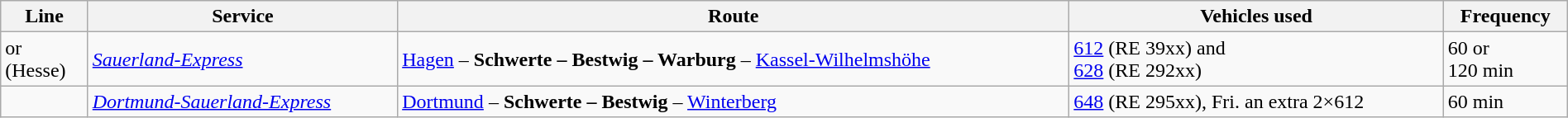<table class="wikitable" style="width:100%;">
<tr>
<th>Line</th>
<th>Service</th>
<th>Route</th>
<th>Vehicles used</th>
<th>Frequency</th>
</tr>
<tr>
<td> or<br> (Hesse)</td>
<td><em><a href='#'>Sauerland-Express</a></em></td>
<td><a href='#'>Hagen</a> – <strong>Schwerte – Bestwig – Warburg</strong> – <a href='#'>Kassel-Wilhelmshöhe</a></td>
<td><a href='#'>612</a> (RE 39xx) and<br><a href='#'>628</a> (RE 292xx)</td>
<td>60 or<br>120 min</td>
</tr>
<tr>
<td></td>
<td><em><a href='#'>Dortmund-Sauerland-Express</a></em></td>
<td><a href='#'>Dortmund</a> – <strong>Schwerte – Bestwig</strong> – <a href='#'>Winterberg</a></td>
<td><a href='#'>648</a> (RE 295xx), Fri. an extra 2×612</td>
<td>60 min</td>
</tr>
</table>
